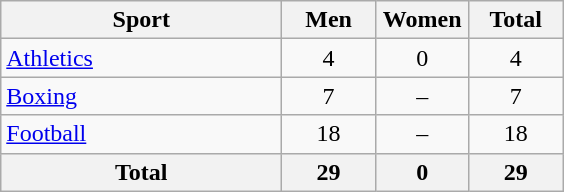<table class="wikitable sortable" style="text-align:center;">
<tr>
<th width=180>Sport</th>
<th width=55>Men</th>
<th width=55>Women</th>
<th width=55>Total</th>
</tr>
<tr>
<td align=left><a href='#'>Athletics</a></td>
<td>4</td>
<td>0</td>
<td>4</td>
</tr>
<tr>
<td align=left><a href='#'>Boxing</a></td>
<td>7</td>
<td>–</td>
<td>7</td>
</tr>
<tr>
<td align=left><a href='#'>Football</a></td>
<td>18</td>
<td>–</td>
<td>18</td>
</tr>
<tr>
<th>Total</th>
<th>29</th>
<th>0</th>
<th>29</th>
</tr>
</table>
